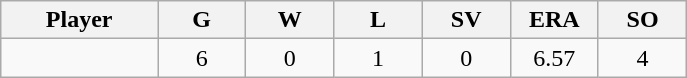<table class="wikitable sortable">
<tr>
<th bgcolor="#DDDDFF" width="16%">Player</th>
<th bgcolor="#DDDDFF" width="9%">G</th>
<th bgcolor="#DDDDFF" width="9%">W</th>
<th bgcolor="#DDDDFF" width="9%">L</th>
<th bgcolor="#DDDDFF" width="9%">SV</th>
<th bgcolor="#DDDDFF" width="9%">ERA</th>
<th bgcolor="#DDDDFF" width="9%">SO</th>
</tr>
<tr align="center">
<td></td>
<td>6</td>
<td>0</td>
<td>1</td>
<td>0</td>
<td>6.57</td>
<td>4</td>
</tr>
</table>
